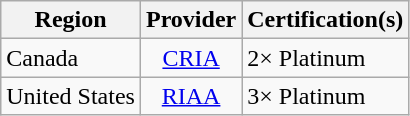<table class="wikitable sortable">
<tr>
<th>Region</th>
<th class="unsortable">Provider</th>
<th class="unsortable">Certification(s)</th>
</tr>
<tr>
<td>Canada</td>
<td style="text-align:center;"><a href='#'>CRIA</a></td>
<td>2× Platinum </td>
</tr>
<tr>
<td>United States</td>
<td style="text-align:center;"><a href='#'>RIAA</a></td>
<td>3× Platinum </td>
</tr>
</table>
